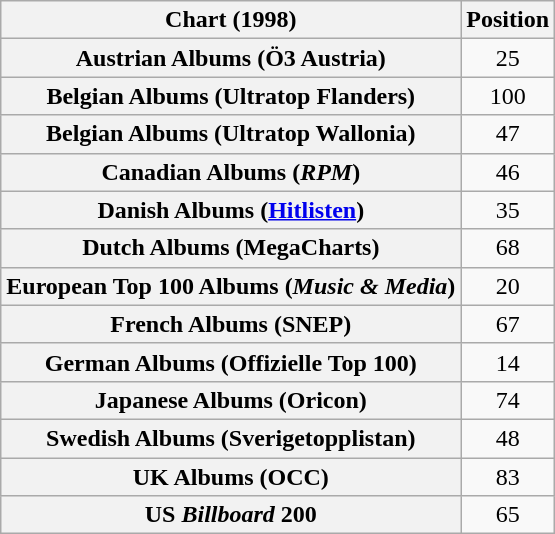<table class="wikitable plainrowheaders sortable" style="text-align:center;">
<tr>
<th>Chart (1998)</th>
<th>Position</th>
</tr>
<tr>
<th scope="row">Austrian Albums (Ö3 Austria)</th>
<td>25</td>
</tr>
<tr>
<th scope="row">Belgian Albums (Ultratop Flanders)</th>
<td>100</td>
</tr>
<tr>
<th scope="row">Belgian Albums (Ultratop Wallonia)</th>
<td>47</td>
</tr>
<tr>
<th scope="row">Canadian Albums (<em>RPM</em>)</th>
<td>46</td>
</tr>
<tr>
<th scope="row">Danish Albums (<a href='#'>Hitlisten</a>)</th>
<td>35</td>
</tr>
<tr>
<th scope="row">Dutch Albums (MegaCharts)</th>
<td>68</td>
</tr>
<tr>
<th scope="row">European Top 100 Albums (<em>Music & Media</em>)</th>
<td>20</td>
</tr>
<tr>
<th scope="row">French Albums (SNEP)</th>
<td>67</td>
</tr>
<tr>
<th scope="row">German Albums (Offizielle Top 100)</th>
<td>14</td>
</tr>
<tr>
<th scope="row">Japanese Albums (Oricon)</th>
<td>74</td>
</tr>
<tr>
<th scope="row">Swedish Albums (Sverigetopplistan)</th>
<td>48</td>
</tr>
<tr>
<th scope="row">UK Albums (OCC)</th>
<td>83</td>
</tr>
<tr>
<th scope="row">US <em>Billboard</em> 200</th>
<td>65</td>
</tr>
</table>
